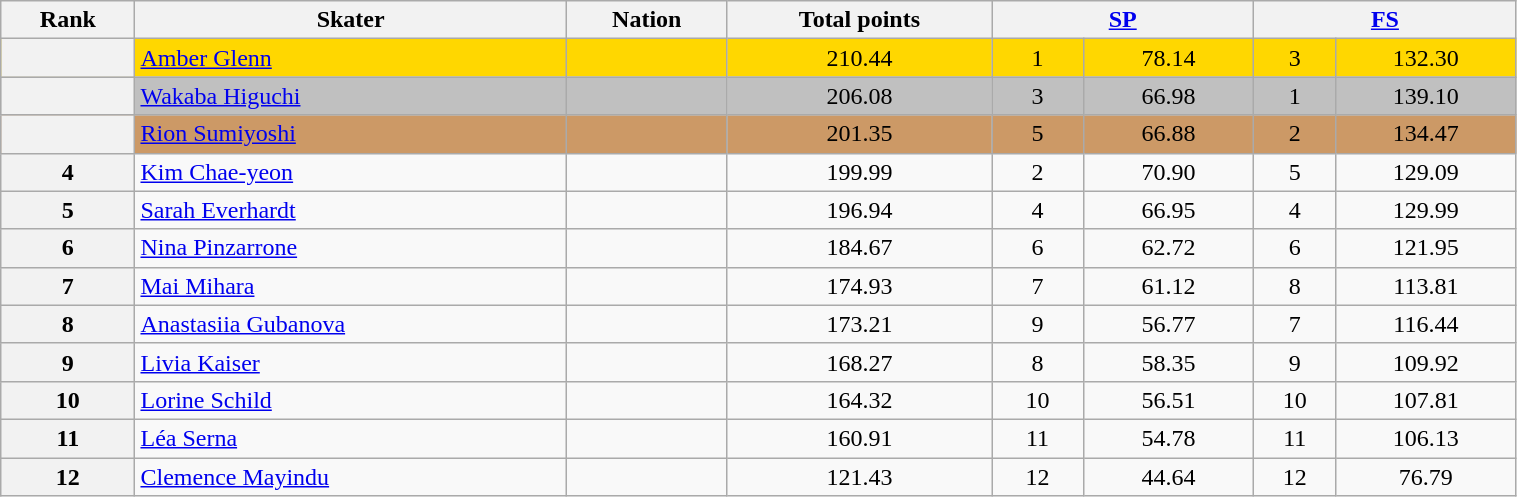<table class="wikitable sortable" style="text-align:center;" width="80%">
<tr>
<th scope="col">Rank</th>
<th scope="col">Skater</th>
<th scope="col">Nation</th>
<th scope="col">Total points</th>
<th scope="col" colspan="2" width="80px"><a href='#'>SP</a></th>
<th scope="col" colspan="2" width="80px"><a href='#'>FS</a></th>
</tr>
<tr bgcolor="gold">
<th scope="row"></th>
<td align="left"><a href='#'>Amber Glenn</a></td>
<td align="left"></td>
<td>210.44</td>
<td>1</td>
<td>78.14</td>
<td>3</td>
<td>132.30</td>
</tr>
<tr bgcolor="silver">
<th scope="row"></th>
<td align="left"><a href='#'>Wakaba Higuchi</a></td>
<td align="left"></td>
<td>206.08</td>
<td>3</td>
<td>66.98</td>
<td>1</td>
<td>139.10</td>
</tr>
<tr bgcolor="cc9966">
<th scope="row"></th>
<td align="left"><a href='#'>Rion Sumiyoshi</a></td>
<td align="left"></td>
<td>201.35</td>
<td>5</td>
<td>66.88</td>
<td>2</td>
<td>134.47</td>
</tr>
<tr>
<th scope="row">4</th>
<td align="left"><a href='#'>Kim Chae-yeon</a></td>
<td align="left"></td>
<td>199.99</td>
<td>2</td>
<td>70.90</td>
<td>5</td>
<td>129.09</td>
</tr>
<tr>
<th scope="row">5</th>
<td align="left"><a href='#'>Sarah Everhardt</a></td>
<td align="left"></td>
<td>196.94</td>
<td>4</td>
<td>66.95</td>
<td>4</td>
<td>129.99</td>
</tr>
<tr>
<th scope="row">6</th>
<td align="left"><a href='#'>Nina Pinzarrone</a></td>
<td align="left"></td>
<td>184.67</td>
<td>6</td>
<td>62.72</td>
<td>6</td>
<td>121.95</td>
</tr>
<tr>
<th scope="row">7</th>
<td align="left"><a href='#'>Mai Mihara</a></td>
<td align="left"></td>
<td>174.93</td>
<td>7</td>
<td>61.12</td>
<td>8</td>
<td>113.81</td>
</tr>
<tr>
<th scope="row">8</th>
<td align="left"><a href='#'>Anastasiia Gubanova</a></td>
<td align="left"></td>
<td>173.21</td>
<td>9</td>
<td>56.77</td>
<td>7</td>
<td>116.44</td>
</tr>
<tr>
<th scope="row">9</th>
<td align="left"><a href='#'>Livia Kaiser</a></td>
<td align="left"></td>
<td>168.27</td>
<td>8</td>
<td>58.35</td>
<td>9</td>
<td>109.92</td>
</tr>
<tr>
<th scope="row">10</th>
<td align="left"><a href='#'>Lorine Schild</a></td>
<td align="left"></td>
<td>164.32</td>
<td>10</td>
<td>56.51</td>
<td>10</td>
<td>107.81</td>
</tr>
<tr>
<th scope="row">11</th>
<td align="left"><a href='#'>Léa Serna</a></td>
<td align="left"></td>
<td>160.91</td>
<td>11</td>
<td>54.78</td>
<td>11</td>
<td>106.13</td>
</tr>
<tr>
<th scope="row">12</th>
<td align="left"><a href='#'>Clemence Mayindu</a></td>
<td align="left"></td>
<td>121.43</td>
<td>12</td>
<td>44.64</td>
<td>12</td>
<td>76.79</td>
</tr>
</table>
